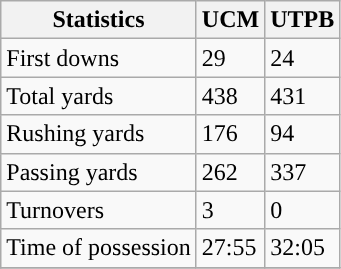<table class="wikitable" style="float: left;">
<tr>
<th>Statistics</th>
<th>UCM</th>
<th>UTPB</th>
</tr>
<tr>
<td>First downs</td>
<td>29</td>
<td>24</td>
</tr>
<tr>
<td>Total yards</td>
<td>438</td>
<td>431</td>
</tr>
<tr>
<td>Rushing yards</td>
<td>176</td>
<td>94</td>
</tr>
<tr>
<td>Passing yards</td>
<td>262</td>
<td>337</td>
</tr>
<tr>
<td>Turnovers</td>
<td>3</td>
<td>0</td>
</tr>
<tr>
<td>Time of possession</td>
<td>27:55</td>
<td>32:05</td>
</tr>
<tr>
</tr>
</table>
